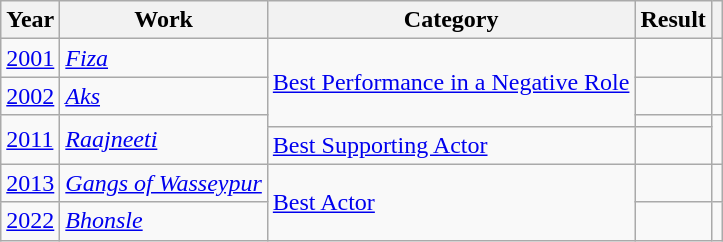<table class="wikitable sortable"⁣>
<tr ⁣>
<th>Year⁣</th>
<th>Work⁣</th>
<th>Category⁣</th>
<th>Result⁣</th>
<th class="unsortable">⁣</th>
</tr>
<tr>
<td><a href='#'>2001⁣</a></td>
<td><em><a href='#'>Fiza</a></em>⁣</td>
<td rowspan="3"><a href='#'>Best Performance in a Negative Role</a></td>
<td>⁣</td>
<td>⁣ </td>
</tr>
<tr>
<td><a href='#'>2002⁣</a></td>
<td><em><a href='#'>Aks</a></em></td>
<td></td>
<td></td>
</tr>
<tr>
<td rowspan="2"><a href='#'>2011⁣</a></td>
<td rowspan="2"><em><a href='#'>Raajneeti</a></em></td>
<td></td>
<td rowspan="2"></td>
</tr>
<tr>
<td><a href='#'>Best Supporting Actor</a></td>
<td></td>
</tr>
<tr>
<td><a href='#'>2013⁣</a></td>
<td><em><a href='#'>Gangs of Wasseypur</a></em></td>
<td rowspan="2"><a href='#'>Best Actor</a></td>
<td></td>
<td></td>
</tr>
<tr>
<td><a href='#'>2022</a></td>
<td><em><a href='#'>Bhonsle</a></em></td>
<td></td>
<td></td>
</tr>
</table>
